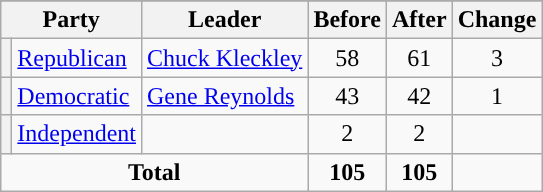<table class="wikitable" style="text-align:center;">
<tr>
</tr>
<tr>
<th colspan=2>Party</th>
<th>Leader</th>
<th>Before</th>
<th>After</th>
<th>Change</th>
</tr>
<tr>
<th style="background-color:"></th>
<td style="text-align:left;"><a href='#'>Republican</a></td>
<td style="text-align:left;"><a href='#'>Chuck Kleckley</a></td>
<td>58</td>
<td>61</td>
<td> 3</td>
</tr>
<tr>
<th style="background-color:"></th>
<td style="text-align:left;"><a href='#'>Democratic</a></td>
<td style="text-align:left;"><a href='#'>Gene Reynolds</a></td>
<td>43</td>
<td>42</td>
<td> 1</td>
</tr>
<tr>
<th style="background-color:"></th>
<td style="text-align:left;"><a href='#'>Independent</a></td>
<td style="text-align:left;"></td>
<td>2</td>
<td>2</td>
<td></td>
</tr>
<tr>
<td colspan=3><strong>Total</strong></td>
<td><strong>105</strong></td>
<td><strong>105</strong></td>
</tr>
</table>
